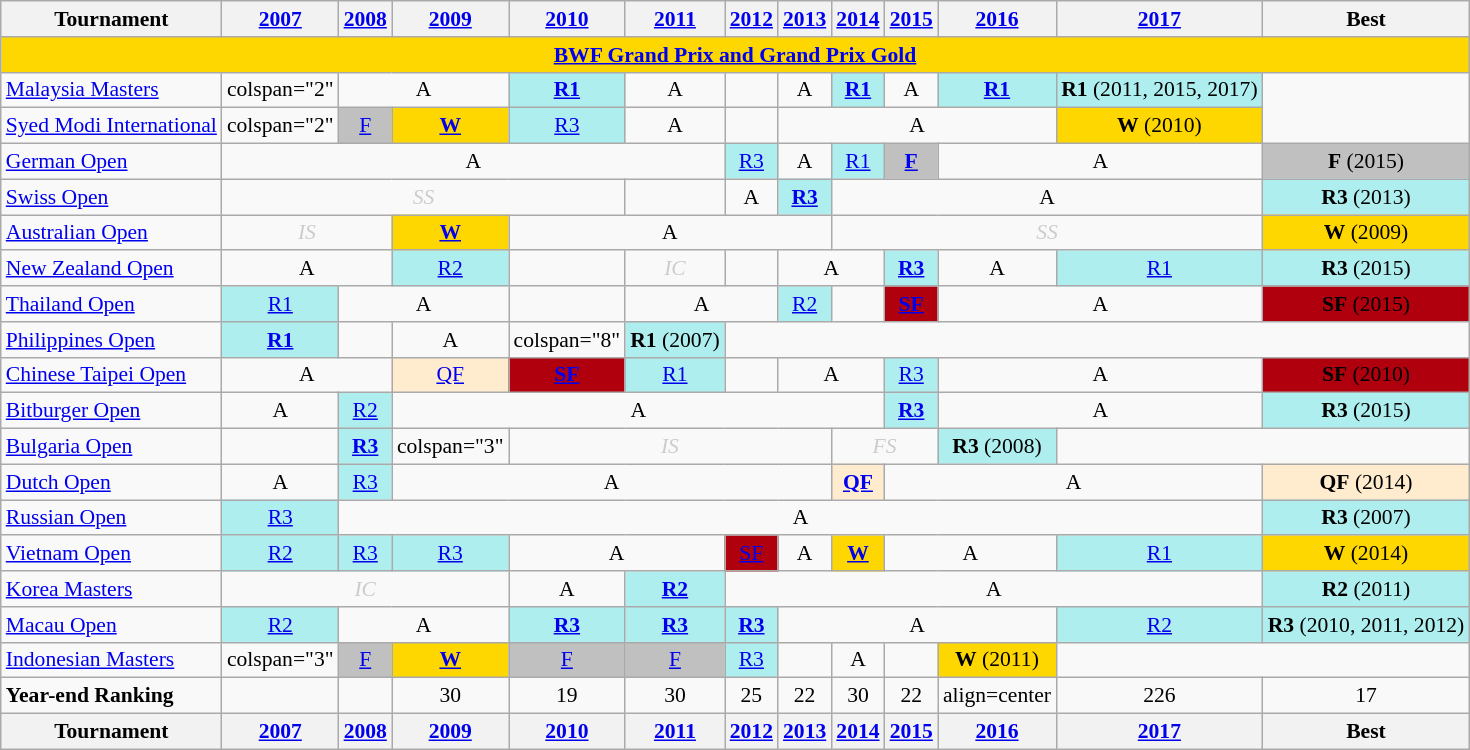<table class="wikitable" style="font-size: 90%; text-align:center">
<tr>
<th>Tournament</th>
<th><a href='#'>2007</a></th>
<th><a href='#'>2008</a></th>
<th><a href='#'>2009</a></th>
<th><a href='#'>2010</a></th>
<th><a href='#'>2011</a></th>
<th><a href='#'>2012</a></th>
<th><a href='#'>2013</a></th>
<th><a href='#'>2014</a></th>
<th><a href='#'>2015</a></th>
<th><a href='#'>2016</a></th>
<th><a href='#'>2017</a></th>
<th>Best</th>
</tr>
<tr bgcolor=FFD700>
<td colspan="13" align=center><strong><a href='#'>BWF Grand Prix and Grand Prix Gold</a></strong></td>
</tr>
<tr>
<td align=left><a href='#'>Malaysia Masters</a></td>
<td>colspan="2" </td>
<td colspan="2">A</td>
<td bgcolor=AFEEEE><a href='#'><strong>R1</strong></a></td>
<td>A</td>
<td></td>
<td>A</td>
<td bgcolor=AFEEEE><a href='#'><strong>R1</strong></a></td>
<td>A</td>
<td bgcolor=AFEEEE><a href='#'><strong>R1</strong></a></td>
<td bgcolor=AFEEEE><strong>R1</strong> (2011, 2015, 2017)</td>
</tr>
<tr>
<td align=left><a href='#'>Syed Modi International</a></td>
<td>colspan="2" </td>
<td bgcolor=Silver><a href='#'>F</a></td>
<td bgcolor=Gold><a href='#'><strong>W</strong></a></td>
<td bgcolor=AFEEEE><a href='#'>R3</a></td>
<td>A</td>
<td></td>
<td colspan="4">A</td>
<td bgcolor=Gold><strong>W</strong> (2010)</td>
</tr>
<tr>
<td align=left><a href='#'>German Open</a></td>
<td colspan="5">A</td>
<td bgcolor=AFEEEE><a href='#'>R3</a></td>
<td>A</td>
<td bgcolor=AFEEEE><a href='#'>R1</a></td>
<td bgcolor=Silver><a href='#'><strong>F</strong></a></td>
<td colspan="2">A</td>
<td bgcolor=Silver><strong>F</strong> (2015)</td>
</tr>
<tr>
<td align=left><a href='#'>Swiss Open</a></td>
<td colspan="4" style=color:#ccc><em>SS</em></td>
<td></td>
<td>A</td>
<td bgcolor=AFEEEE><a href='#'><strong>R3</strong></a></td>
<td colspan="4">A</td>
<td bgcolor=AFEEEE><strong>R3</strong> (2013)</td>
</tr>
<tr>
<td align=left><a href='#'>Australian Open</a></td>
<td colspan="2" style=color:#ccc><em>IS</em></td>
<td bgcolor=Gold><a href='#'><strong>W</strong></a></td>
<td colspan="4">A</td>
<td colspan="4" style=color:#ccc><em>SS</em></td>
<td bgcolor=Gold><strong>W</strong> (2009)</td>
</tr>
<tr>
<td align=left><a href='#'>New Zealand Open</a></td>
<td colspan="2">A</td>
<td bgcolor=AFEEEE><a href='#'>R2</a></td>
<td></td>
<td style=color:#ccc><em>IC</em></td>
<td></td>
<td colspan="2">A</td>
<td bgcolor=AFEEEE><a href='#'><strong>R3</strong></a></td>
<td>A</td>
<td bgcolor=AFEEEE><a href='#'>R1</a></td>
<td bgcolor=AFEEEE><strong>R3</strong> (2015)</td>
</tr>
<tr>
<td align=left><a href='#'>Thailand Open</a></td>
<td bgcolor=AFEEEE><a href='#'>R1</a></td>
<td colspan="2">A</td>
<td></td>
<td colspan="2">A</td>
<td bgcolor=AFEEEE><a href='#'>R2</a></td>
<td></td>
<td bgcolor=Bronze><a href='#'><strong>SF</strong></a></td>
<td colspan="2">A</td>
<td bgcolor=Bronze><strong>SF</strong> (2015)</td>
</tr>
<tr>
<td align=left><a href='#'>Philippines Open</a></td>
<td bgcolor=AFEEEE><a href='#'><strong>R1</strong></a></td>
<td></td>
<td>A</td>
<td>colspan="8" </td>
<td bgcolor=AFEEEE><strong>R1</strong> (2007)</td>
</tr>
<tr>
<td align=left><a href='#'>Chinese Taipei Open</a></td>
<td colspan="2">A</td>
<td bgcolor=FFEBCD><a href='#'>QF</a></td>
<td bgcolor=Bronze><a href='#'><strong>SF</strong></a></td>
<td bgcolor=AFEEEE><a href='#'>R1</a></td>
<td></td>
<td colspan="2">A</td>
<td bgcolor=AFEEEE><a href='#'>R3</a></td>
<td colspan="2">A</td>
<td bgcolor=Bronze><strong>SF</strong> (2010)</td>
</tr>
<tr>
<td align=left><a href='#'>Bitburger Open</a></td>
<td>A</td>
<td bgcolor=AFEEEE><a href='#'>R2</a></td>
<td colspan="6">A</td>
<td bgcolor=AFEEEE><a href='#'><strong>R3</strong></a></td>
<td colspan="2">A</td>
<td bgcolor=AFEEEE><strong>R3</strong> (2015)</td>
</tr>
<tr>
<td align=left><a href='#'>Bulgaria Open</a></td>
<td></td>
<td bgcolor=AFEEEE><a href='#'><strong>R3</strong></a></td>
<td>colspan="3" </td>
<td colspan="4" style=color:#ccc><em>IS</em></td>
<td colspan="2" style=color:#ccc><em>FS</em></td>
<td bgcolor=AFEEEE><strong>R3</strong> (2008)</td>
</tr>
<tr>
<td align=left><a href='#'>Dutch Open</a></td>
<td>A</td>
<td bgcolor=AFEEEE><a href='#'>R3</a></td>
<td colspan="5">A</td>
<td bgcolor=FFEBCD><a href='#'><strong>QF</strong></a></td>
<td colspan="3">A</td>
<td bgcolor=FFEBCD><strong>QF</strong> (2014)</td>
</tr>
<tr>
<td align=left><a href='#'>Russian Open</a></td>
<td bgcolor=AFEEEE><a href='#'>R3</a></td>
<td colspan="10">A</td>
<td bgcolor=AFEEEE><strong>R3</strong> (2007)</td>
</tr>
<tr>
<td align=left><a href='#'>Vietnam Open</a></td>
<td bgcolor=AFEEEE><a href='#'>R2</a></td>
<td bgcolor=AFEEEE><a href='#'>R3</a></td>
<td bgcolor=AFEEEE><a href='#'>R3</a></td>
<td colspan="2">A</td>
<td bgcolor=Bronze><a href='#'>SF</a></td>
<td>A</td>
<td bgcolor=Gold><a href='#'><strong>W</strong></a></td>
<td colspan="2">A</td>
<td bgcolor=AFEEEE><a href='#'>R1</a></td>
<td bgcolor=Gold><strong>W</strong> (2014)</td>
</tr>
<tr>
<td align=left><a href='#'>Korea Masters</a></td>
<td colspan="3" style=color:#ccc><em>IC</em></td>
<td>A</td>
<td bgcolor=AFEEEE><a href='#'><strong>R2</strong></a></td>
<td colspan="6">A</td>
<td bgcolor=AFEEEE><strong>R2</strong> (2011)</td>
</tr>
<tr>
<td align=left><a href='#'>Macau Open</a></td>
<td bgcolor=AFEEEE><a href='#'>R2</a></td>
<td colspan="2">A</td>
<td bgcolor=AFEEEE><a href='#'><strong>R3</strong></a></td>
<td bgcolor=AFEEEE><a href='#'><strong>R3</strong></a></td>
<td bgcolor=AFEEEE><a href='#'><strong>R3</strong></a></td>
<td colspan="4">A</td>
<td bgcolor=AFEEEE><a href='#'>R2</a></td>
<td bgcolor=AFEEEE><strong>R3</strong> (2010, 2011, 2012)</td>
</tr>
<tr>
<td align=left><a href='#'>Indonesian Masters</a></td>
<td>colspan="3" </td>
<td bgcolor=Silver><a href='#'>F</a></td>
<td bgcolor=Gold><a href='#'><strong>W</strong></a></td>
<td bgcolor=Silver><a href='#'>F</a></td>
<td bgcolor=Silver><a href='#'>F</a></td>
<td bgcolor=AFEEEE><a href='#'>R3</a></td>
<td></td>
<td>A</td>
<td></td>
<td bgcolor=Gold><strong>W</strong> (2011)</td>
</tr>
<tr>
<td align=left><strong>Year-end Ranking</strong></td>
<td></td>
<td></td>
<td align=center>30</td>
<td align=center>19</td>
<td align=center>30</td>
<td align=center>25</td>
<td align=center>22</td>
<td align=center>30</td>
<td align=center>22</td>
<td>align=center </td>
<td align=center>226</td>
<td align=center>17</td>
</tr>
<tr>
<th>Tournament</th>
<th><a href='#'>2007</a></th>
<th><a href='#'>2008</a></th>
<th><a href='#'>2009</a></th>
<th><a href='#'>2010</a></th>
<th><a href='#'>2011</a></th>
<th><a href='#'>2012</a></th>
<th><a href='#'>2013</a></th>
<th><a href='#'>2014</a></th>
<th><a href='#'>2015</a></th>
<th><a href='#'>2016</a></th>
<th><a href='#'>2017</a></th>
<th>Best</th>
</tr>
</table>
